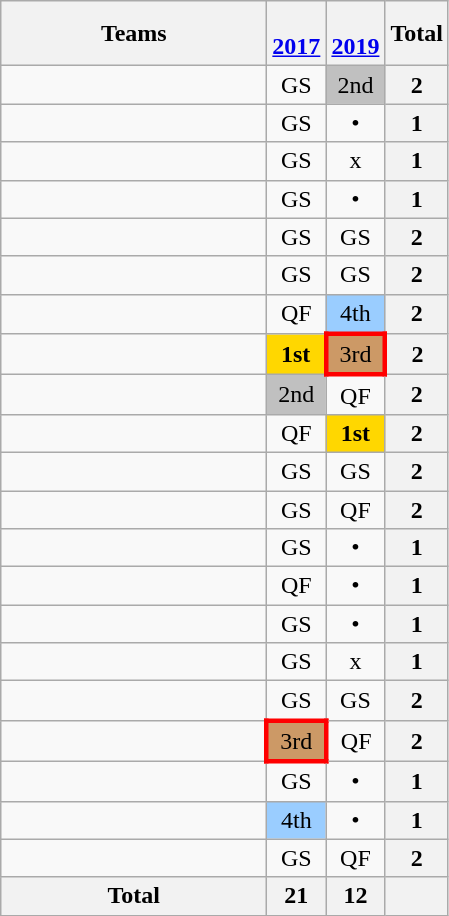<table class="wikitable" style="text-align:center; font-size:100%;">
<tr>
<th style="width:170px;">Teams</th>
<th><br><a href='#'>2017</a></th>
<th><br><a href='#'>2019</a></th>
<th>Total</th>
</tr>
<tr>
<td style="text-align:left;"></td>
<td>GS</td>
<td style="background-color:Silver;">2nd</td>
<th>2</th>
</tr>
<tr>
<td style="text-align:left;"></td>
<td>GS</td>
<td>•</td>
<th>1</th>
</tr>
<tr>
<td style="text-align:left;"></td>
<td>GS</td>
<td>x</td>
<th>1</th>
</tr>
<tr>
<td style="text-align:left;"></td>
<td>GS</td>
<td>•</td>
<th>1</th>
</tr>
<tr>
<td style="text-align:left;"></td>
<td>GS</td>
<td>GS</td>
<th>2</th>
</tr>
<tr>
<td style="text-align:left;"></td>
<td>GS</td>
<td>GS</td>
<th>2</th>
</tr>
<tr>
<td style="text-align:left;"></td>
<td>QF</td>
<td style="background-color:#9acdff;">4th</td>
<th>2</th>
</tr>
<tr>
<td style="text-align:left;"></td>
<td style="background-color:Gold;"><strong>1st</strong></td>
<td style="border:3px solid red; background-color:#cc9966;">3rd</td>
<th>2</th>
</tr>
<tr>
<td style="text-align:left;"></td>
<td style="background-color:Silver;">2nd</td>
<td>QF</td>
<th>2</th>
</tr>
<tr>
<td style="text-align:left;"></td>
<td>QF</td>
<td style="background-color:Gold;"><strong>1st</strong></td>
<th>2</th>
</tr>
<tr>
<td style="text-align:left;"></td>
<td>GS</td>
<td>GS</td>
<th>2</th>
</tr>
<tr>
<td style="text-align:left;"></td>
<td>GS</td>
<td>QF</td>
<th>2</th>
</tr>
<tr>
<td style="text-align:left;"></td>
<td>GS</td>
<td>•</td>
<th>1</th>
</tr>
<tr>
<td style="text-align:left;"></td>
<td>QF</td>
<td>•</td>
<th>1</th>
</tr>
<tr>
<td style="text-align:left;"></td>
<td>GS</td>
<td>•</td>
<th>1</th>
</tr>
<tr>
<td style="text-align:left;"></td>
<td>GS</td>
<td>x</td>
<th>1</th>
</tr>
<tr>
<td style="text-align:left;"></td>
<td>GS</td>
<td>GS</td>
<th>2</th>
</tr>
<tr>
<td style="text-align:left;"></td>
<td style="border:3px solid red; background-color:#cc9966;">3rd</td>
<td>QF</td>
<th>2</th>
</tr>
<tr>
<td style="text-align:left;"></td>
<td>GS</td>
<td>•</td>
<th>1</th>
</tr>
<tr>
<td style="text-align:left;"></td>
<td style="background-color:#9acdff;">4th</td>
<td>•</td>
<th>1</th>
</tr>
<tr>
<td style="text-align:left;"></td>
<td>GS</td>
<td>QF</td>
<th>2</th>
</tr>
<tr>
<th>Total</th>
<th>21</th>
<th>12</th>
<th></th>
</tr>
</table>
